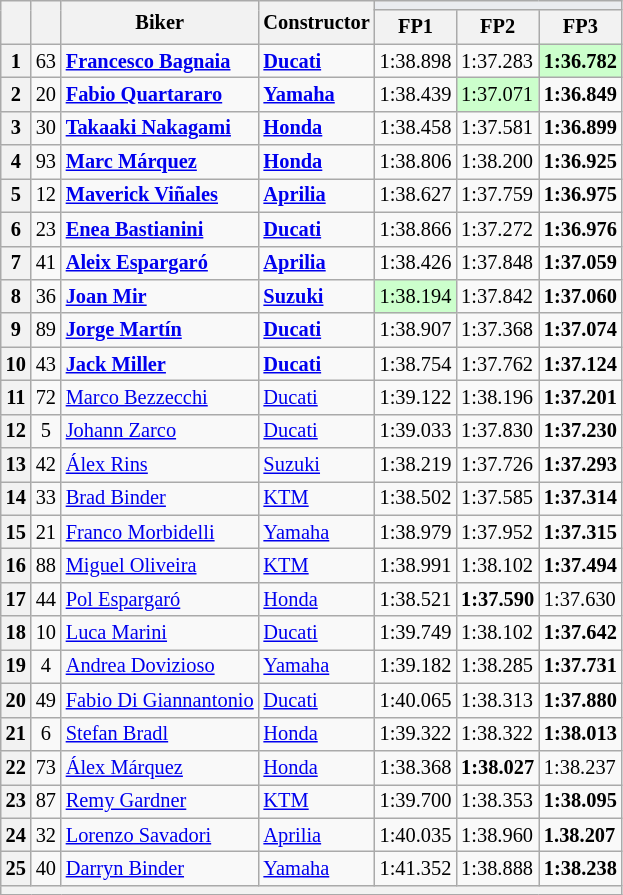<table class="wikitable sortable" style="font-size: 85%;">
<tr>
<th rowspan="2"></th>
<th rowspan="2"></th>
<th rowspan="2">Biker</th>
<th rowspan="2">Constructor</th>
<th colspan="3" style="background:#eaecf0; text-align:center;"></th>
</tr>
<tr>
<th scope="col">FP1</th>
<th scope="col">FP2</th>
<th scope="col">FP3</th>
</tr>
<tr>
<th scope="row">1</th>
<td align="center">63</td>
<td><strong> <a href='#'>Francesco Bagnaia</a></strong></td>
<td><strong><a href='#'>Ducati</a></strong></td>
<td>1:38.898</td>
<td>1:37.283</td>
<td style="background:#ccffcc;"><strong>1:36.782</strong></td>
</tr>
<tr>
<th scope="row">2</th>
<td align="center">20</td>
<td><strong> <a href='#'>Fabio Quartararo</a></strong></td>
<td><strong><a href='#'>Yamaha</a></strong></td>
<td>1:38.439</td>
<td style="background:#ccffcc;">1:37.071</td>
<td><strong>1:36.849</strong></td>
</tr>
<tr>
<th scope="row">3</th>
<td align="center">30</td>
<td><strong> <a href='#'>Takaaki Nakagami</a></strong></td>
<td><strong><a href='#'>Honda</a></strong></td>
<td>1:38.458</td>
<td>1:37.581</td>
<td><strong>1:36.899</strong></td>
</tr>
<tr>
<th scope="row">4</th>
<td align="center">93</td>
<td><strong> <a href='#'>Marc Márquez</a></strong></td>
<td><strong><a href='#'>Honda</a></strong></td>
<td>1:38.806</td>
<td>1:38.200</td>
<td><strong>1:36.925</strong></td>
</tr>
<tr>
<th scope="row">5</th>
<td align="center">12</td>
<td><strong> <a href='#'>Maverick Viñales</a></strong></td>
<td><strong><a href='#'>Aprilia</a></strong></td>
<td>1:38.627</td>
<td>1:37.759</td>
<td><strong>1:36.975</strong></td>
</tr>
<tr>
<th scope="row">6</th>
<td align="center">23</td>
<td><strong> <a href='#'>Enea Bastianini</a></strong></td>
<td><strong><a href='#'>Ducati</a></strong></td>
<td>1:38.866</td>
<td>1:37.272</td>
<td><strong>1:36.976</strong></td>
</tr>
<tr>
<th scope="row">7</th>
<td align="center">41</td>
<td><strong> <a href='#'>Aleix Espargaró</a></strong></td>
<td><strong><a href='#'>Aprilia</a></strong></td>
<td>1:38.426</td>
<td>1:37.848</td>
<td><strong>1:37.059</strong></td>
</tr>
<tr>
<th scope="row">8</th>
<td align="center">36</td>
<td><strong> <a href='#'>Joan Mir</a></strong></td>
<td><strong><a href='#'>Suzuki</a></strong></td>
<td style="background:#ccffcc;">1:38.194</td>
<td>1:37.842</td>
<td><strong>1:37.060</strong></td>
</tr>
<tr>
<th scope="row">9</th>
<td align="center">89</td>
<td><strong> <a href='#'>Jorge Martín</a></strong></td>
<td><strong><a href='#'>Ducati</a></strong></td>
<td>1:38.907</td>
<td>1:37.368</td>
<td><strong>1:37.074</strong></td>
</tr>
<tr>
<th scope="row">10</th>
<td align="center">43</td>
<td><strong> <a href='#'>Jack Miller</a></strong></td>
<td><strong><a href='#'>Ducati</a></strong></td>
<td>1:38.754</td>
<td>1:37.762</td>
<td><strong>1:37.124</strong></td>
</tr>
<tr>
<th scope="row">11</th>
<td align="center">72</td>
<td> <a href='#'>Marco Bezzecchi</a></td>
<td><a href='#'>Ducati</a></td>
<td>1:39.122</td>
<td>1:38.196</td>
<td><strong>1:37.201</strong></td>
</tr>
<tr>
<th scope="row">12</th>
<td align="center">5</td>
<td> <a href='#'>Johann Zarco</a></td>
<td><a href='#'>Ducati</a></td>
<td>1:39.033</td>
<td>1:37.830</td>
<td><strong>1:37.230</strong></td>
</tr>
<tr>
<th scope="row">13</th>
<td align="center">42</td>
<td> <a href='#'>Álex Rins</a></td>
<td><a href='#'>Suzuki</a></td>
<td>1:38.219</td>
<td>1:37.726</td>
<td><strong>1:37.293</strong></td>
</tr>
<tr>
<th scope="row">14</th>
<td align="center">33</td>
<td> <a href='#'>Brad Binder</a></td>
<td><a href='#'>KTM</a></td>
<td>1:38.502</td>
<td>1:37.585</td>
<td><strong>1:37.314</strong></td>
</tr>
<tr>
<th scope="row">15</th>
<td align="center">21</td>
<td> <a href='#'>Franco Morbidelli</a></td>
<td><a href='#'>Yamaha</a></td>
<td>1:38.979</td>
<td>1:37.952</td>
<td><strong>1:37.315</strong></td>
</tr>
<tr>
<th scope="row">16</th>
<td align="center">88</td>
<td> <a href='#'>Miguel Oliveira</a></td>
<td><a href='#'>KTM</a></td>
<td>1:38.991</td>
<td>1:38.102</td>
<td><strong>1:37.494</strong></td>
</tr>
<tr>
<th scope="row">17</th>
<td align="center">44</td>
<td> <a href='#'>Pol Espargaró</a></td>
<td><a href='#'>Honda</a></td>
<td>1:38.521</td>
<td><strong>1:37.590</strong></td>
<td>1:37.630</td>
</tr>
<tr>
<th scope="row">18</th>
<td align="center">10</td>
<td> <a href='#'>Luca Marini</a></td>
<td><a href='#'>Ducati</a></td>
<td>1:39.749</td>
<td>1:38.102</td>
<td><strong>1:37.642</strong></td>
</tr>
<tr>
<th scope="row">19</th>
<td align="center">4</td>
<td> <a href='#'>Andrea Dovizioso</a></td>
<td><a href='#'>Yamaha</a></td>
<td>1:39.182</td>
<td>1:38.285</td>
<td><strong>1:37.731</strong></td>
</tr>
<tr>
<th scope="row">20</th>
<td align="center">49</td>
<td> <a href='#'>Fabio Di Giannantonio</a></td>
<td><a href='#'>Ducati</a></td>
<td>1:40.065</td>
<td>1:38.313</td>
<td><strong>1:37.880</strong></td>
</tr>
<tr>
<th scope="row">21</th>
<td align="center">6</td>
<td> <a href='#'>Stefan Bradl</a></td>
<td><a href='#'>Honda</a></td>
<td>1:39.322</td>
<td>1:38.322</td>
<td><strong>1:38.013</strong></td>
</tr>
<tr>
<th scope="row">22</th>
<td align="center">73</td>
<td> <a href='#'>Álex Márquez</a></td>
<td><a href='#'>Honda</a></td>
<td>1:38.368</td>
<td><strong>1:38.027</strong></td>
<td>1:38.237</td>
</tr>
<tr>
<th scope="row">23</th>
<td align="center">87</td>
<td> <a href='#'>Remy Gardner</a></td>
<td><a href='#'>KTM</a></td>
<td>1:39.700</td>
<td>1:38.353</td>
<td><strong>1:38.095</strong></td>
</tr>
<tr>
<th scope="row">24</th>
<td align="center">32</td>
<td> <a href='#'>Lorenzo Savadori</a></td>
<td><a href='#'>Aprilia</a></td>
<td>1:40.035</td>
<td>1:38.960</td>
<td><strong>1.38.207</strong></td>
</tr>
<tr>
<th scope="row">25</th>
<td align="center">40</td>
<td> <a href='#'>Darryn Binder</a></td>
<td><a href='#'>Yamaha</a></td>
<td>1:41.352</td>
<td>1:38.888</td>
<td><strong>1:38.238</strong></td>
</tr>
<tr>
<th colspan="7"></th>
</tr>
</table>
